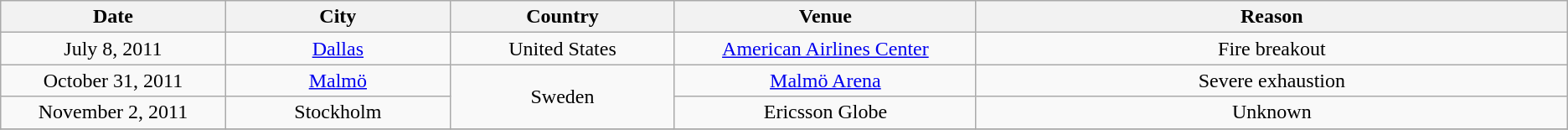<table class="wikitable" style="text-align:center;">
<tr>
<th scope="col" style="width:11em;">Date</th>
<th scope="col" style="width:11em;">City</th>
<th scope="col" style="width:11em;">Country</th>
<th scope="col" style="width:15em;">Venue</th>
<th scope="col" style="width:30em;">Reason</th>
</tr>
<tr>
<td>July 8, 2011</td>
<td><a href='#'>Dallas</a></td>
<td>United States</td>
<td><a href='#'>American Airlines Center</a></td>
<td>Fire breakout</td>
</tr>
<tr>
<td>October 31, 2011</td>
<td><a href='#'>Malmö</a></td>
<td rowspan="2">Sweden</td>
<td><a href='#'>Malmö Arena</a></td>
<td>Severe exhaustion</td>
</tr>
<tr>
<td>November 2, 2011</td>
<td>Stockholm</td>
<td>Ericsson Globe</td>
<td>Unknown</td>
</tr>
<tr>
</tr>
</table>
